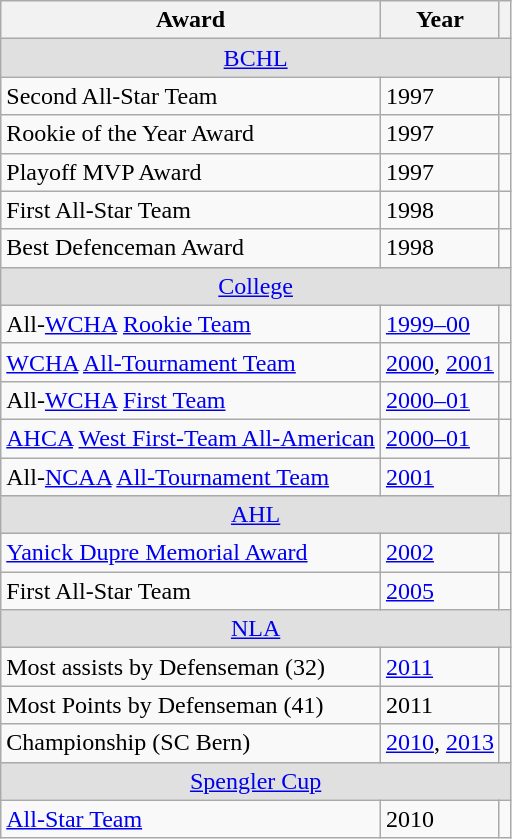<table class="wikitable">
<tr>
<th>Award</th>
<th>Year</th>
<th></th>
</tr>
<tr ALIGN="center" bgcolor="#e0e0e0">
<td colspan="3"><a href='#'>BCHL</a></td>
</tr>
<tr>
<td>Second All-Star Team</td>
<td>1997</td>
<td></td>
</tr>
<tr>
<td>Rookie of the Year Award</td>
<td>1997</td>
<td></td>
</tr>
<tr>
<td>Playoff MVP Award</td>
<td>1997</td>
<td></td>
</tr>
<tr>
<td>First All-Star Team</td>
<td>1998</td>
<td></td>
</tr>
<tr>
<td>Best Defenceman Award</td>
<td>1998</td>
<td></td>
</tr>
<tr ALIGN="center" bgcolor="#e0e0e0">
<td colspan="3"><a href='#'>College</a></td>
</tr>
<tr>
<td>All-<a href='#'>WCHA</a> <a href='#'>Rookie Team</a></td>
<td><a href='#'>1999–00</a></td>
<td></td>
</tr>
<tr>
<td><a href='#'>WCHA</a> <a href='#'>All-Tournament Team</a></td>
<td><a href='#'>2000</a>, <a href='#'>2001</a></td>
<td></td>
</tr>
<tr>
<td>All-<a href='#'>WCHA</a> <a href='#'>First Team</a></td>
<td><a href='#'>2000–01</a></td>
<td></td>
</tr>
<tr>
<td><a href='#'>AHCA</a> <a href='#'>West First-Team All-American</a></td>
<td><a href='#'>2000–01</a></td>
<td></td>
</tr>
<tr>
<td>All-<a href='#'>NCAA</a> <a href='#'>All-Tournament Team</a></td>
<td><a href='#'>2001</a></td>
<td></td>
</tr>
<tr ALIGN="center" bgcolor="#e0e0e0">
<td colspan="3"><a href='#'>AHL</a></td>
</tr>
<tr>
<td><a href='#'>Yanick Dupre Memorial Award</a></td>
<td><a href='#'>2002</a></td>
<td></td>
</tr>
<tr>
<td>First All-Star Team</td>
<td><a href='#'>2005</a></td>
<td></td>
</tr>
<tr ALIGN="center" bgcolor="#e0e0e0">
<td colspan="3"><a href='#'>NLA</a></td>
</tr>
<tr>
<td>Most assists by Defenseman (32)</td>
<td><a href='#'>2011</a></td>
<td></td>
</tr>
<tr>
<td>Most Points by Defenseman (41)</td>
<td>2011</td>
<td></td>
</tr>
<tr>
<td>Championship (SC Bern)</td>
<td><a href='#'>2010</a>, <a href='#'>2013</a></td>
<td></td>
</tr>
<tr ALIGN="center" bgcolor="#e0e0e0">
<td colspan="3"><a href='#'>Spengler Cup</a></td>
</tr>
<tr>
<td><a href='#'>All-Star Team</a></td>
<td>2010</td>
<td></td>
</tr>
</table>
